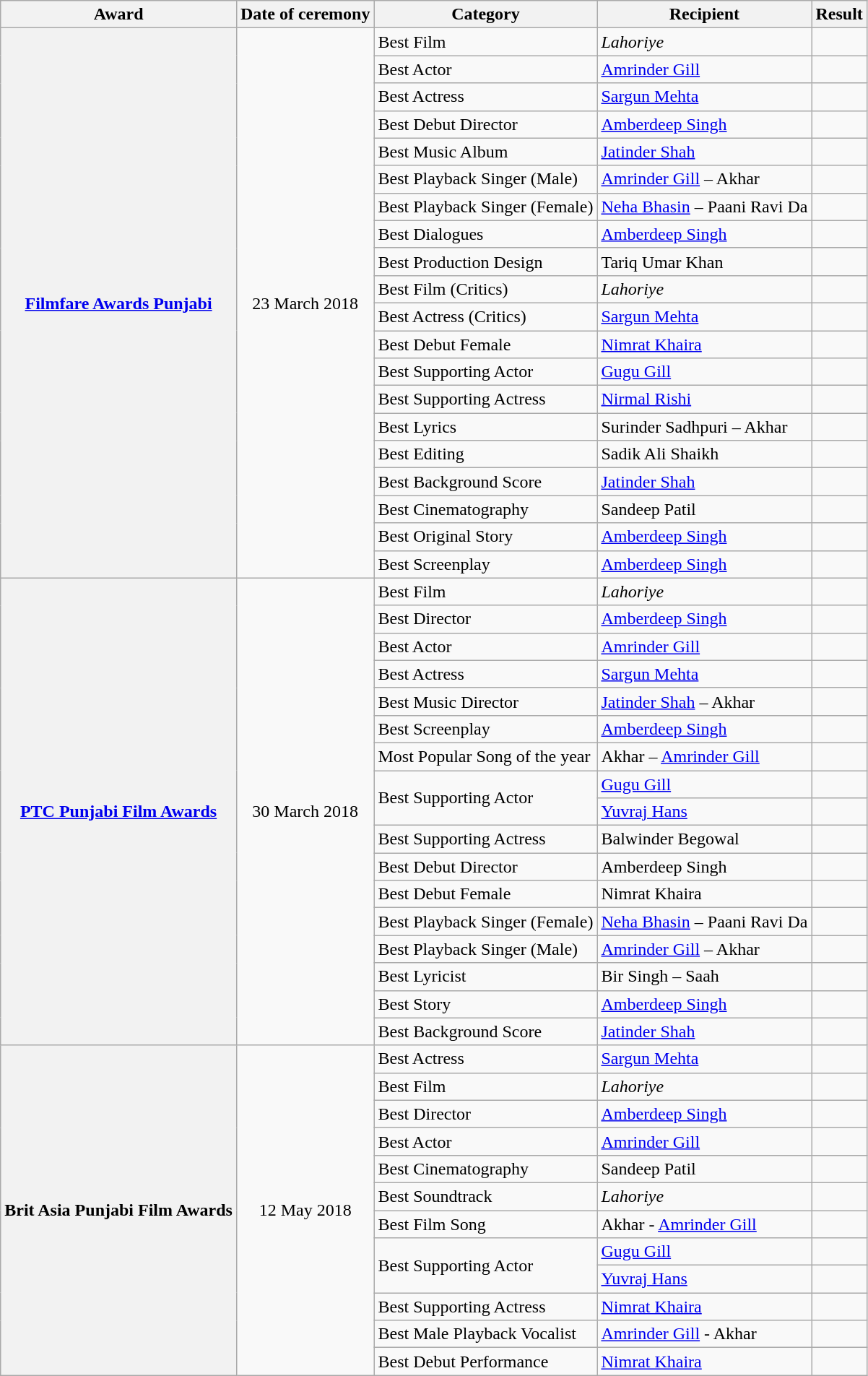<table class="wikitable plainrowheaders sortable">
<tr>
<th scope="col">Award</th>
<th scope="col">Date of ceremony</th>
<th scope="col">Category</th>
<th scope="col">Recipient</th>
<th scope="col">Result</th>
</tr>
<tr>
<th scope="row" rowspan="20"><a href='#'>Filmfare Awards Punjabi</a></th>
<td rowspan="20" style="text-align:center;">23 March 2018</td>
<td>Best Film</td>
<td><em>Lahoriye</em></td>
<td></td>
</tr>
<tr>
<td>Best Actor</td>
<td><a href='#'>Amrinder Gill</a></td>
<td></td>
</tr>
<tr>
<td>Best Actress</td>
<td><a href='#'>Sargun Mehta</a></td>
<td></td>
</tr>
<tr>
<td>Best Debut Director</td>
<td><a href='#'>Amberdeep Singh</a></td>
<td></td>
</tr>
<tr>
<td>Best Music Album</td>
<td><a href='#'>Jatinder Shah</a></td>
<td></td>
</tr>
<tr>
<td>Best Playback Singer (Male)</td>
<td><a href='#'>Amrinder Gill</a> – Akhar</td>
<td></td>
</tr>
<tr>
<td>Best Playback Singer (Female)</td>
<td><a href='#'>Neha Bhasin</a> – Paani Ravi Da</td>
<td></td>
</tr>
<tr>
<td>Best Dialogues</td>
<td><a href='#'>Amberdeep Singh</a></td>
<td></td>
</tr>
<tr>
<td>Best Production Design</td>
<td>Tariq Umar Khan</td>
<td></td>
</tr>
<tr>
<td>Best Film (Critics)</td>
<td><em>Lahoriye</em></td>
<td></td>
</tr>
<tr>
<td>Best Actress (Critics)</td>
<td><a href='#'>Sargun Mehta</a></td>
<td></td>
</tr>
<tr>
<td>Best Debut Female</td>
<td><a href='#'>Nimrat Khaira</a></td>
<td></td>
</tr>
<tr>
<td>Best Supporting Actor</td>
<td><a href='#'>Gugu Gill</a></td>
<td></td>
</tr>
<tr>
<td>Best Supporting Actress</td>
<td><a href='#'>Nirmal Rishi</a></td>
<td></td>
</tr>
<tr>
<td>Best Lyrics</td>
<td>Surinder Sadhpuri – Akhar</td>
<td></td>
</tr>
<tr>
<td>Best Editing</td>
<td>Sadik Ali Shaikh</td>
<td></td>
</tr>
<tr>
<td>Best Background Score</td>
<td><a href='#'>Jatinder Shah</a></td>
<td></td>
</tr>
<tr>
<td>Best Cinematography</td>
<td>Sandeep Patil</td>
<td></td>
</tr>
<tr>
<td>Best Original Story</td>
<td><a href='#'>Amberdeep Singh</a></td>
<td></td>
</tr>
<tr>
<td>Best Screenplay</td>
<td><a href='#'>Amberdeep Singh</a></td>
<td></td>
</tr>
<tr>
<th scope="row" rowspan="17"><a href='#'>PTC Punjabi Film Awards</a></th>
<td rowspan="17" style="text-align:center;">30 March 2018</td>
<td>Best Film</td>
<td><em>Lahoriye</em></td>
<td></td>
</tr>
<tr>
<td>Best Director</td>
<td><a href='#'>Amberdeep Singh</a></td>
<td></td>
</tr>
<tr>
<td>Best Actor</td>
<td><a href='#'>Amrinder Gill</a></td>
<td></td>
</tr>
<tr>
<td>Best Actress</td>
<td><a href='#'>Sargun Mehta</a></td>
<td></td>
</tr>
<tr>
<td>Best Music Director</td>
<td><a href='#'>Jatinder Shah</a> – Akhar</td>
<td></td>
</tr>
<tr>
<td>Best Screenplay</td>
<td><a href='#'>Amberdeep Singh</a></td>
<td></td>
</tr>
<tr>
<td>Most Popular Song of the year</td>
<td>Akhar – <a href='#'>Amrinder Gill</a></td>
<td></td>
</tr>
<tr>
<td rowspan="2">Best Supporting Actor</td>
<td><a href='#'>Gugu Gill</a></td>
<td></td>
</tr>
<tr>
<td><a href='#'>Yuvraj Hans</a></td>
<td></td>
</tr>
<tr>
<td>Best Supporting Actress</td>
<td>Balwinder Begowal</td>
<td></td>
</tr>
<tr>
<td>Best Debut Director</td>
<td>Amberdeep Singh</td>
<td></td>
</tr>
<tr>
<td>Best Debut Female</td>
<td>Nimrat Khaira</td>
<td></td>
</tr>
<tr>
<td>Best Playback Singer (Female)</td>
<td><a href='#'>Neha Bhasin</a> – Paani Ravi Da</td>
<td></td>
</tr>
<tr>
<td>Best Playback Singer (Male)</td>
<td><a href='#'>Amrinder Gill</a> – Akhar</td>
<td></td>
</tr>
<tr>
<td>Best Lyricist</td>
<td>Bir Singh – Saah</td>
<td></td>
</tr>
<tr>
<td>Best Story</td>
<td><a href='#'>Amberdeep Singh</a></td>
<td></td>
</tr>
<tr>
<td>Best Background Score</td>
<td><a href='#'>Jatinder Shah</a></td>
<td></td>
</tr>
<tr>
<th scope="row" rowspan="12">Brit Asia Punjabi Film Awards</th>
<td rowspan="12" style="text-align:center;">12 May 2018</td>
<td>Best Actress</td>
<td><a href='#'>Sargun Mehta</a></td>
<td></td>
</tr>
<tr>
<td>Best Film</td>
<td><em>Lahoriye</em></td>
<td></td>
</tr>
<tr>
<td>Best Director</td>
<td><a href='#'>Amberdeep Singh</a></td>
<td></td>
</tr>
<tr>
<td>Best Actor</td>
<td><a href='#'>Amrinder Gill</a></td>
<td></td>
</tr>
<tr>
<td>Best Cinematography</td>
<td>Sandeep Patil</td>
<td></td>
</tr>
<tr>
<td>Best Soundtrack</td>
<td><em>Lahoriye</em></td>
<td></td>
</tr>
<tr>
<td>Best Film Song</td>
<td>Akhar - <a href='#'>Amrinder Gill</a></td>
<td></td>
</tr>
<tr>
<td rowspan="2">Best Supporting Actor</td>
<td><a href='#'>Gugu Gill</a></td>
<td></td>
</tr>
<tr>
<td><a href='#'>Yuvraj Hans</a></td>
<td></td>
</tr>
<tr>
<td>Best Supporting Actress</td>
<td><a href='#'>Nimrat Khaira</a></td>
<td></td>
</tr>
<tr>
<td>Best Male Playback Vocalist</td>
<td><a href='#'>Amrinder Gill</a> - Akhar</td>
<td></td>
</tr>
<tr>
<td>Best Debut Performance</td>
<td><a href='#'>Nimrat Khaira</a></td>
<td></td>
</tr>
</table>
